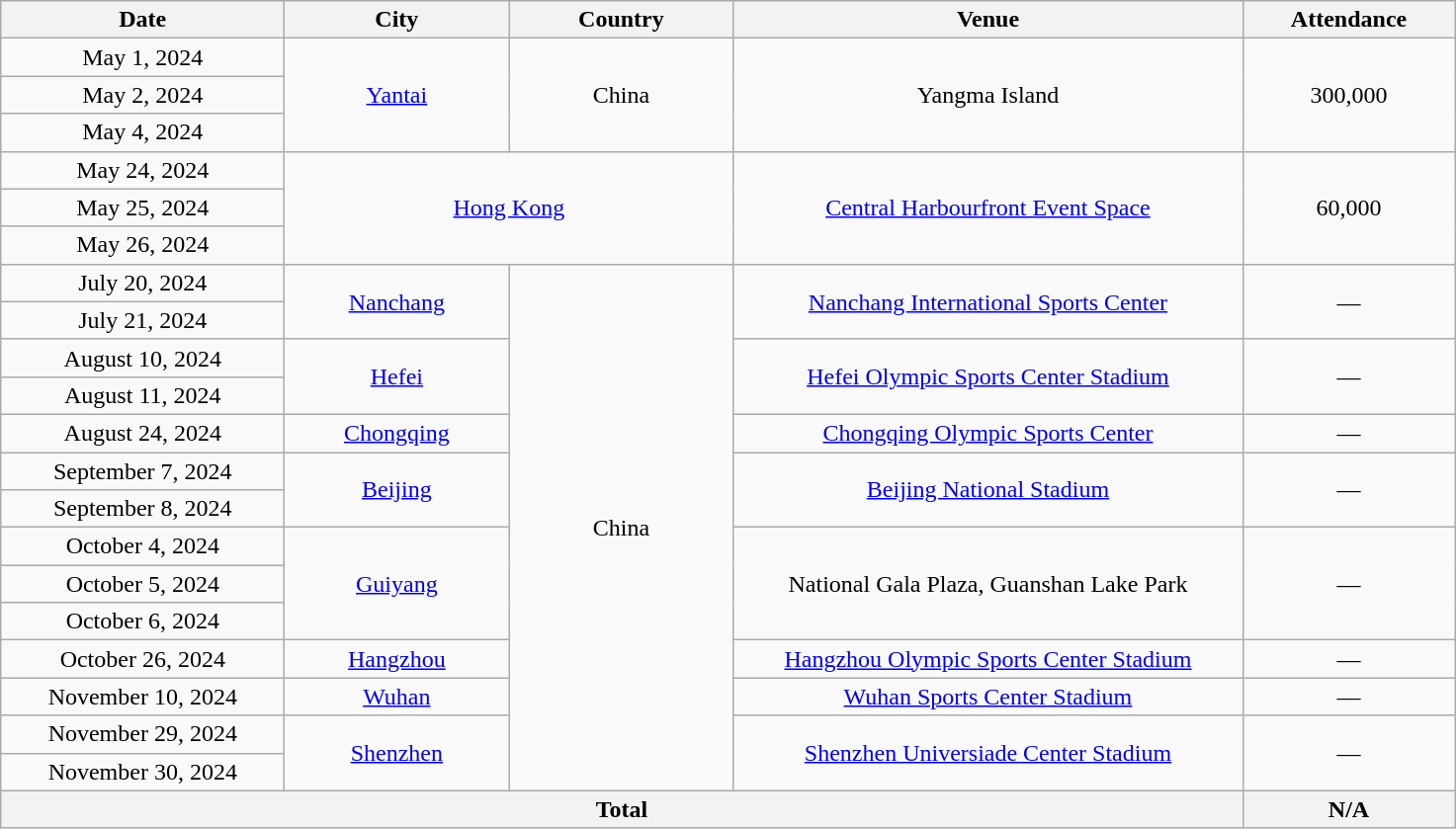<table class="wikitable plainrowheaders" style="text-align:center;">
<tr>
<th scope="col" style="width:11.5em;">Date</th>
<th scope="col" style="width:9em;">City</th>
<th scope="col" style="width:9em;">Country</th>
<th scope="col" style="width:21em;">Venue</th>
<th scope="col" style="width:8.5em;">Attendance</th>
</tr>
<tr>
<td>May 1, 2024</td>
<td rowspan="3"><a href='#'>Yantai</a></td>
<td rowspan="3">China</td>
<td rowspan="3">Yangma Island</td>
<td rowspan="3">300,000</td>
</tr>
<tr>
<td>May 2, 2024</td>
</tr>
<tr>
<td>May 4, 2024</td>
</tr>
<tr>
<td>May 24, 2024</td>
<td colspan="2" rowspan="3"><a href='#'>Hong Kong</a></td>
<td rowspan="3"><a href='#'>Central Harbourfront Event Space</a></td>
<td rowspan="3">60,000</td>
</tr>
<tr>
<td>May 25, 2024</td>
</tr>
<tr>
<td>May 26, 2024</td>
</tr>
<tr>
<td>July 20, 2024</td>
<td rowspan="2"><a href='#'>Nanchang</a></td>
<td rowspan="14">China</td>
<td rowspan="2"><a href='#'>Nanchang International Sports Center</a></td>
<td rowspan="2">—</td>
</tr>
<tr>
<td>July 21, 2024</td>
</tr>
<tr>
<td>August 10, 2024</td>
<td rowspan="2"><a href='#'>Hefei</a></td>
<td rowspan="2"><a href='#'>Hefei Olympic Sports Center Stadium</a></td>
<td rowspan="2">—</td>
</tr>
<tr>
<td>August 11, 2024</td>
</tr>
<tr>
<td>August 24, 2024</td>
<td><a href='#'>Chongqing</a></td>
<td><a href='#'>Chongqing Olympic Sports Center</a></td>
<td>—</td>
</tr>
<tr>
<td>September 7, 2024</td>
<td rowspan="2"><a href='#'>Beijing</a></td>
<td rowspan="2"><a href='#'>Beijing National Stadium</a></td>
<td rowspan="2">—</td>
</tr>
<tr>
<td>September 8, 2024</td>
</tr>
<tr>
<td>October 4, 2024</td>
<td rowspan="3"><a href='#'>Guiyang</a></td>
<td rowspan="3">National Gala Plaza, Guanshan Lake Park</td>
<td rowspan="3">—</td>
</tr>
<tr>
<td>October 5, 2024</td>
</tr>
<tr>
<td>October 6, 2024</td>
</tr>
<tr>
<td>October 26, 2024</td>
<td><a href='#'>Hangzhou</a></td>
<td><a href='#'>Hangzhou Olympic Sports Center Stadium</a></td>
<td>—</td>
</tr>
<tr>
<td>November 10, 2024</td>
<td><a href='#'>Wuhan</a></td>
<td><a href='#'>Wuhan Sports Center Stadium</a></td>
<td>—</td>
</tr>
<tr>
<td>November 29, 2024</td>
<td rowspan="2"><a href='#'>Shenzhen</a></td>
<td rowspan="2"><a href='#'>Shenzhen Universiade Center Stadium</a></td>
<td rowspan="2">—</td>
</tr>
<tr>
<td>November 30, 2024</td>
</tr>
<tr>
<th colspan="4">Total</th>
<th>N/A</th>
</tr>
</table>
